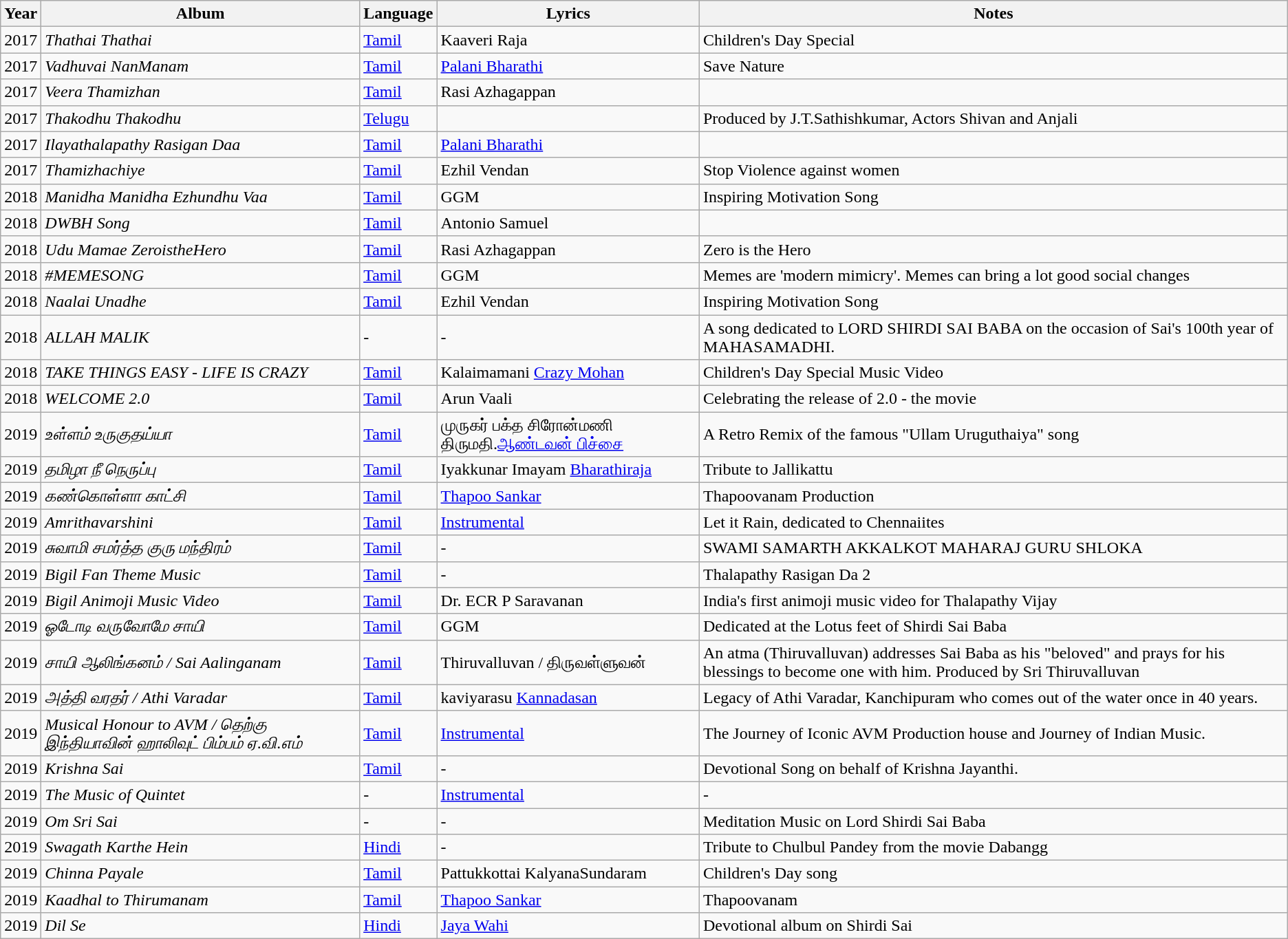<table class="wikitable">
<tr>
<th>Year</th>
<th>Album</th>
<th>Language</th>
<th>Lyrics</th>
<th>Notes</th>
</tr>
<tr>
<td>2017</td>
<td><em>Thathai Thathai</em></td>
<td><a href='#'>Tamil</a></td>
<td>Kaaveri Raja</td>
<td>Children's Day Special</td>
</tr>
<tr>
<td>2017</td>
<td><em>Vadhuvai NanManam</em></td>
<td><a href='#'>Tamil</a></td>
<td><a href='#'>Palani Bharathi</a></td>
<td>Save Nature</td>
</tr>
<tr>
<td>2017</td>
<td><em>Veera Thamizhan</em></td>
<td><a href='#'>Tamil</a></td>
<td>Rasi Azhagappan</td>
<td></td>
</tr>
<tr>
<td>2017</td>
<td><em>Thakodhu Thakodhu</em></td>
<td><a href='#'>Telugu</a></td>
<td></td>
<td>Produced by J.T.Sathishkumar, Actors Shivan and Anjali</td>
</tr>
<tr>
<td>2017</td>
<td><em>Ilayathalapathy Rasigan Daa</em></td>
<td><a href='#'>Tamil</a></td>
<td><a href='#'>Palani Bharathi</a></td>
<td></td>
</tr>
<tr>
<td>2017</td>
<td><em>Thamizhachiye</em></td>
<td><a href='#'>Tamil</a></td>
<td>Ezhil Vendan</td>
<td>Stop Violence against women</td>
</tr>
<tr>
<td>2018</td>
<td><em>Manidha Manidha Ezhundhu Vaa</em></td>
<td><a href='#'>Tamil</a></td>
<td>GGM</td>
<td>Inspiring Motivation Song</td>
</tr>
<tr>
<td>2018</td>
<td><em>DWBH Song</em></td>
<td><a href='#'>Tamil</a></td>
<td>Antonio Samuel</td>
<td></td>
</tr>
<tr>
<td>2018</td>
<td><em>Udu Mamae ZeroistheHero</em></td>
<td><a href='#'>Tamil</a></td>
<td>Rasi Azhagappan</td>
<td>Zero is the Hero</td>
</tr>
<tr>
<td>2018</td>
<td><em>#MEMESONG</em></td>
<td><a href='#'>Tamil</a></td>
<td>GGM</td>
<td>Memes are 'modern mimicry'. Memes can bring a lot good social changes</td>
</tr>
<tr>
<td>2018</td>
<td><em>Naalai Unadhe</em></td>
<td><a href='#'>Tamil</a></td>
<td>Ezhil Vendan</td>
<td>Inspiring Motivation Song</td>
</tr>
<tr>
<td>2018</td>
<td><em>ALLAH MALIK</em></td>
<td>-</td>
<td>-</td>
<td>A song dedicated to LORD SHIRDI SAI BABA on the occasion of Sai's 100th year of MAHASAMADHI.</td>
</tr>
<tr>
<td>2018</td>
<td><em>TAKE THINGS EASY - LIFE IS CRAZY</em></td>
<td><a href='#'>Tamil</a></td>
<td>Kalaimamani <a href='#'>Crazy Mohan</a></td>
<td>Children's Day Special Music Video</td>
</tr>
<tr>
<td>2018</td>
<td><em>WELCOME 2.0</em></td>
<td><a href='#'>Tamil</a></td>
<td>Arun Vaali</td>
<td>Celebrating the release of 2.0 - the movie</td>
</tr>
<tr>
<td>2019</td>
<td><em>உள்ளம் உருகுதய்யா</em></td>
<td><a href='#'>Tamil</a></td>
<td>முருகர் பக்த சிரோன்மணி திருமதி.<a href='#'>ஆண்டவன் பிச்சை</a></td>
<td>A Retro Remix of the famous "Ullam Uruguthaiya" song</td>
</tr>
<tr>
<td>2019</td>
<td><em>தமிழா நீ நெருப்பு</em></td>
<td><a href='#'>Tamil</a></td>
<td>Iyakkunar Imayam <a href='#'>Bharathiraja</a></td>
<td>Tribute to Jallikattu</td>
</tr>
<tr>
<td>2019</td>
<td><em>கண்கொள்ளா காட்சி</em></td>
<td><a href='#'>Tamil</a></td>
<td><a href='#'>Thapoo Sankar</a></td>
<td>Thapoovanam Production</td>
</tr>
<tr>
<td>2019</td>
<td><em>Amrithavarshini</em></td>
<td><a href='#'>Tamil</a></td>
<td><a href='#'>Instrumental</a></td>
<td>Let it Rain, dedicated to Chennaiites</td>
</tr>
<tr>
<td>2019</td>
<td><em>சுவாமி சமர்த்த குரு மந்திரம்</em></td>
<td><a href='#'>Tamil</a></td>
<td>-</td>
<td>SWAMI SAMARTH AKKALKOT MAHARAJ GURU SHLOKA</td>
</tr>
<tr>
<td>2019</td>
<td><em>Bigil Fan Theme Music</em></td>
<td><a href='#'>Tamil</a></td>
<td>-</td>
<td>Thalapathy Rasigan Da 2</td>
</tr>
<tr>
<td>2019</td>
<td><em>Bigil Animoji Music Video</em></td>
<td><a href='#'>Tamil</a></td>
<td>Dr. ECR P Saravanan</td>
<td>India's first animoji music video for Thalapathy Vijay</td>
</tr>
<tr>
<td>2019</td>
<td><em>ஓடோடி வருவோமே சாயி</em></td>
<td><a href='#'>Tamil</a></td>
<td>GGM</td>
<td>Dedicated at the Lotus feet of Shirdi Sai Baba</td>
</tr>
<tr>
<td>2019</td>
<td><em>சாயி ஆலிங்கனம் / Sai Aalinganam</em></td>
<td><a href='#'>Tamil</a></td>
<td>Thiruvalluvan / திருவள்ளுவன்</td>
<td>An atma (Thiruvalluvan) addresses Sai Baba as his "beloved" and prays for his blessings to become one with him. Produced by Sri Thiruvalluvan</td>
</tr>
<tr>
<td>2019</td>
<td><em>அத்தி வரதர் /  Athi Varadar</em></td>
<td><a href='#'>Tamil</a></td>
<td>kaviyarasu <a href='#'>Kannadasan</a></td>
<td>Legacy of Athi Varadar, Kanchipuram who comes out of the water once in 40 years.</td>
</tr>
<tr>
<td>2019</td>
<td><em>Musical Honour to AVM /  தெற்கு இந்தியாவின் ஹாலிவுட் பிம்பம் ஏ.வி.எம்</em></td>
<td><a href='#'>Tamil</a></td>
<td><a href='#'>Instrumental</a></td>
<td>The Journey of Iconic AVM Production house and Journey of Indian Music.</td>
</tr>
<tr>
<td>2019</td>
<td><em>Krishna Sai</em></td>
<td><a href='#'>Tamil</a></td>
<td>-</td>
<td>Devotional Song on behalf of Krishna Jayanthi.</td>
</tr>
<tr>
<td>2019</td>
<td><em>The Music of Quintet</em></td>
<td>-</td>
<td><a href='#'>Instrumental</a></td>
<td>-</td>
</tr>
<tr>
<td>2019</td>
<td><em>Om Sri Sai</em></td>
<td>-</td>
<td>-</td>
<td>Meditation Music on Lord Shirdi Sai Baba</td>
</tr>
<tr>
<td>2019</td>
<td><em>Swagath Karthe Hein</em></td>
<td><a href='#'>Hindi</a></td>
<td>-</td>
<td>Tribute to Chulbul Pandey from the movie Dabangg</td>
</tr>
<tr>
<td>2019</td>
<td><em>Chinna Payale</em></td>
<td><a href='#'>Tamil</a></td>
<td>Pattukkottai KalyanaSundaram</td>
<td>Children's Day song</td>
</tr>
<tr>
<td>2019</td>
<td><em>Kaadhal to Thirumanam</em></td>
<td><a href='#'>Tamil</a></td>
<td><a href='#'>Thapoo Sankar</a></td>
<td>Thapoovanam</td>
</tr>
<tr>
<td>2019</td>
<td><em>Dil Se</em></td>
<td><a href='#'>Hindi</a></td>
<td><a href='#'>Jaya Wahi</a></td>
<td>Devotional album on Shirdi Sai</td>
</tr>
</table>
